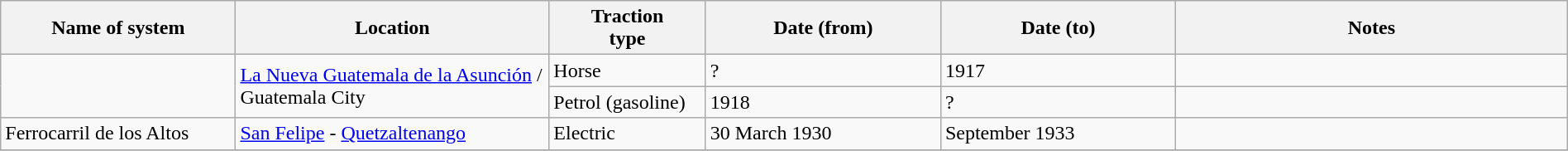<table class="wikitable" width=100%>
<tr>
<th width=15%>Name of system</th>
<th width=20%>Location</th>
<th width=10%>Traction<br>type</th>
<th width=15%>Date (from)</th>
<th width=15%>Date (to)</th>
<th width=25%>Notes</th>
</tr>
<tr>
<td rowspan="2"> </td>
<td rowspan="2"><a href='#'>La Nueva Guatemala de la Asunción</a> / Guatemala City</td>
<td>Horse</td>
<td>?</td>
<td>1917</td>
<td> </td>
</tr>
<tr>
<td>Petrol (gasoline)</td>
<td>1918</td>
<td>?</td>
<td> </td>
</tr>
<tr>
<td>Ferrocarril de los Altos</td>
<td><a href='#'>San Felipe</a>  - <a href='#'>Quetzaltenango</a></td>
<td>Electric</td>
<td>30 March 1930</td>
<td>September 1933</td>
<td> </td>
</tr>
<tr>
</tr>
</table>
